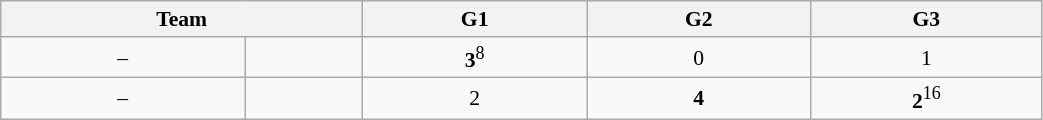<table class="wikitable" style="font-size:90%; width: 55%; text-align: center">
<tr>
<th colspan=2>Team</th>
<th>G1</th>
<th>G2</th>
<th>G3</th>
</tr>
<tr>
<td>–</td>
<td></td>
<td><strong>3</strong><sup>8</sup></td>
<td>0</td>
<td>1</td>
</tr>
<tr>
<td>–</td>
<td><strong></strong></td>
<td>2</td>
<td><strong>4</strong></td>
<td><strong>2</strong><sup>16</sup></td>
</tr>
</table>
